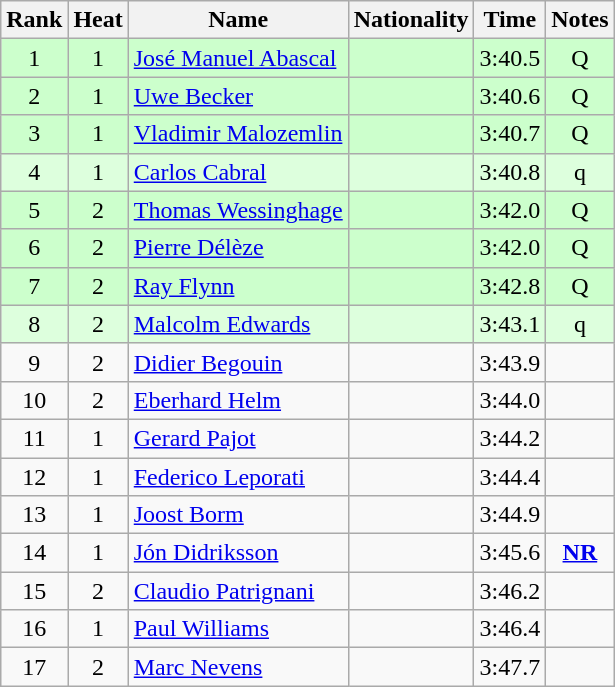<table class="wikitable sortable" style="text-align:center">
<tr>
<th>Rank</th>
<th>Heat</th>
<th>Name</th>
<th>Nationality</th>
<th>Time</th>
<th>Notes</th>
</tr>
<tr bgcolor=ccffcc>
<td>1</td>
<td>1</td>
<td align="left"><a href='#'>José Manuel Abascal</a></td>
<td align=left></td>
<td>3:40.5</td>
<td>Q</td>
</tr>
<tr bgcolor=ccffcc>
<td>2</td>
<td>1</td>
<td align="left"><a href='#'>Uwe Becker</a></td>
<td align=left></td>
<td>3:40.6</td>
<td>Q</td>
</tr>
<tr bgcolor=ccffcc>
<td>3</td>
<td>1</td>
<td align="left"><a href='#'>Vladimir Malozemlin</a></td>
<td align=left></td>
<td>3:40.7</td>
<td>Q</td>
</tr>
<tr bgcolor=ddffdd>
<td>4</td>
<td>1</td>
<td align="left"><a href='#'>Carlos Cabral</a></td>
<td align=left></td>
<td>3:40.8</td>
<td>q</td>
</tr>
<tr bgcolor=ccffcc>
<td>5</td>
<td>2</td>
<td align="left"><a href='#'>Thomas Wessinghage</a></td>
<td align=left></td>
<td>3:42.0</td>
<td>Q</td>
</tr>
<tr bgcolor=ccffcc>
<td>6</td>
<td>2</td>
<td align="left"><a href='#'>Pierre Délèze</a></td>
<td align=left></td>
<td>3:42.0</td>
<td>Q</td>
</tr>
<tr bgcolor=ccffcc>
<td>7</td>
<td>2</td>
<td align="left"><a href='#'>Ray Flynn</a></td>
<td align=left></td>
<td>3:42.8</td>
<td>Q</td>
</tr>
<tr bgcolor=ddffdd>
<td>8</td>
<td>2</td>
<td align="left"><a href='#'>Malcolm Edwards</a></td>
<td align=left></td>
<td>3:43.1</td>
<td>q</td>
</tr>
<tr>
<td>9</td>
<td>2</td>
<td align="left"><a href='#'>Didier Begouin</a></td>
<td align=left></td>
<td>3:43.9</td>
<td></td>
</tr>
<tr>
<td>10</td>
<td>2</td>
<td align="left"><a href='#'>Eberhard Helm</a></td>
<td align=left></td>
<td>3:44.0</td>
<td></td>
</tr>
<tr>
<td>11</td>
<td>1</td>
<td align="left"><a href='#'>Gerard Pajot</a></td>
<td align=left></td>
<td>3:44.2</td>
<td></td>
</tr>
<tr>
<td>12</td>
<td>1</td>
<td align="left"><a href='#'>Federico Leporati</a></td>
<td align=left></td>
<td>3:44.4</td>
<td></td>
</tr>
<tr>
<td>13</td>
<td>1</td>
<td align="left"><a href='#'>Joost Borm</a></td>
<td align=left></td>
<td>3:44.9</td>
<td></td>
</tr>
<tr>
<td>14</td>
<td>1</td>
<td align="left"><a href='#'>Jón Didriksson</a></td>
<td align=left></td>
<td>3:45.6</td>
<td><strong><a href='#'>NR</a></strong></td>
</tr>
<tr>
<td>15</td>
<td>2</td>
<td align="left"><a href='#'>Claudio Patrignani</a></td>
<td align=left></td>
<td>3:46.2</td>
<td></td>
</tr>
<tr>
<td>16</td>
<td>1</td>
<td align="left"><a href='#'>Paul Williams</a></td>
<td align=left></td>
<td>3:46.4</td>
<td></td>
</tr>
<tr>
<td>17</td>
<td>2</td>
<td align="left"><a href='#'>Marc Nevens</a></td>
<td align=left></td>
<td>3:47.7</td>
<td></td>
</tr>
</table>
